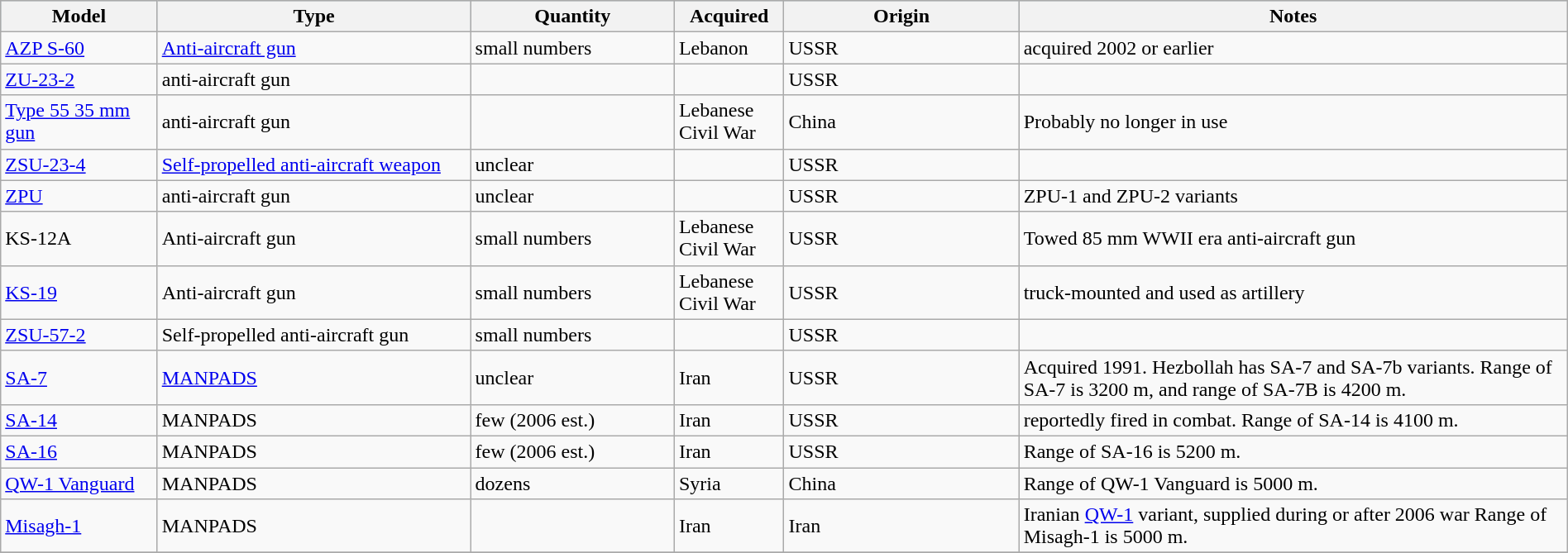<table class="wikitable" style="width:100%;">
<tr style="background:#aabccc;">
<th style="width:10%;">Model</th>
<th style="width:20%;">Type</th>
<th style="width:13%;">Quantity</th>
<th style="width:7%;">Acquired</th>
<th style="width:15%;">Origin</th>
<th>Notes</th>
</tr>
<tr>
<td><a href='#'>AZP S-60</a></td>
<td><a href='#'>Anti-aircraft gun</a></td>
<td>small numbers</td>
<td>Lebanon</td>
<td>USSR</td>
<td>acquired 2002 or earlier</td>
</tr>
<tr>
<td><a href='#'>ZU-23-2</a></td>
<td>anti-aircraft gun</td>
<td></td>
<td></td>
<td>USSR</td>
<td></td>
</tr>
<tr>
<td><a href='#'>Type 55 35 mm gun</a></td>
<td>anti-aircraft gun</td>
<td></td>
<td>Lebanese Civil War</td>
<td>China</td>
<td>Probably no longer in use</td>
</tr>
<tr>
<td><a href='#'>ZSU-23-4</a></td>
<td><a href='#'>Self-propelled anti-aircraft weapon</a></td>
<td>unclear</td>
<td></td>
<td>USSR</td>
<td></td>
</tr>
<tr>
<td><a href='#'>ZPU</a></td>
<td>anti-aircraft gun</td>
<td>unclear</td>
<td></td>
<td>USSR</td>
<td>ZPU-1 and ZPU-2 variants</td>
</tr>
<tr>
<td>KS-12A</td>
<td>Anti-aircraft gun</td>
<td>small numbers</td>
<td>Lebanese Civil War</td>
<td>USSR</td>
<td>Towed 85 mm WWII era anti-aircraft gun</td>
</tr>
<tr>
<td><a href='#'>KS-19</a></td>
<td>Anti-aircraft gun</td>
<td>small numbers</td>
<td>Lebanese Civil War</td>
<td>USSR</td>
<td>truck-mounted and used as artillery</td>
</tr>
<tr>
<td><a href='#'>ZSU-57-2</a></td>
<td>Self-propelled anti-aircraft gun</td>
<td>small numbers</td>
<td></td>
<td>USSR</td>
<td></td>
</tr>
<tr>
<td><a href='#'>SA-7</a></td>
<td><a href='#'>MANPADS</a></td>
<td>unclear</td>
<td>Iran</td>
<td>USSR</td>
<td> Acquired 1991. Hezbollah has SA-7 and SA-7b variants. Range of SA-7 is 3200 m, and range of SA-7B is 4200 m.</td>
</tr>
<tr>
<td><a href='#'>SA-14</a></td>
<td>MANPADS</td>
<td>few (2006 est.)</td>
<td>Iran</td>
<td>USSR</td>
<td> reportedly fired in combat. Range of SA-14 is 4100 m.</td>
</tr>
<tr>
<td><a href='#'>SA-16</a></td>
<td>MANPADS</td>
<td>few (2006 est.)</td>
<td>Iran</td>
<td>USSR</td>
<td> Range of SA-16 is 5200 m.</td>
</tr>
<tr>
<td><a href='#'>QW-1 Vanguard</a></td>
<td>MANPADS</td>
<td>dozens</td>
<td>Syria</td>
<td>China</td>
<td> Range of QW-1 Vanguard is 5000 m.</td>
</tr>
<tr>
<td><a href='#'>Misagh-1</a></td>
<td>MANPADS</td>
<td></td>
<td>Iran</td>
<td>Iran</td>
<td>Iranian <a href='#'>QW-1</a> variant, supplied during or after 2006 war Range of Misagh-1 is 5000 m.</td>
</tr>
<tr>
</tr>
</table>
